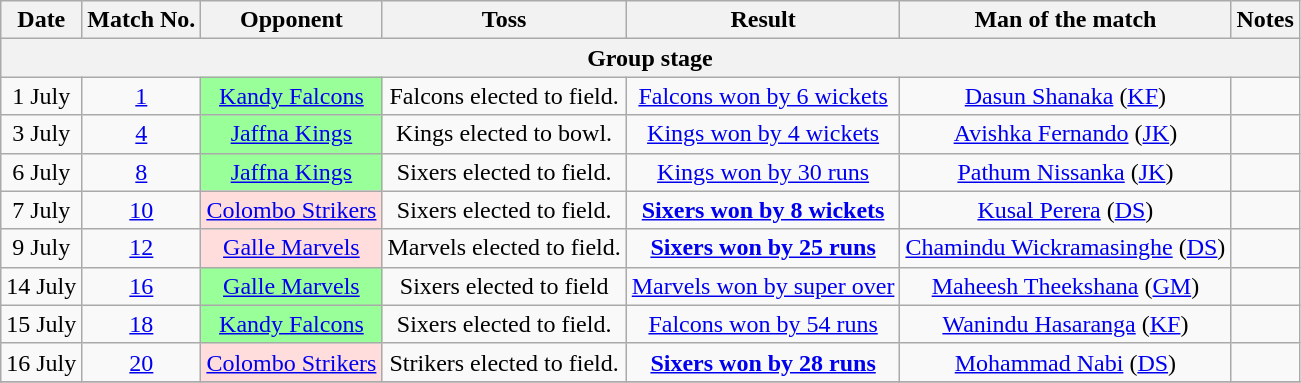<table class="wikitable"style="text-align:center;">
<tr>
<th>Date</th>
<th>Match No.</th>
<th>Opponent</th>
<th>Toss</th>
<th>Result</th>
<th>Man of the match</th>
<th>Notes</th>
</tr>
<tr>
<th colspan=8>Group stage</th>
</tr>
<tr>
<td>1 July</td>
<td><a href='#'>1</a></td>
<td style="background:#99ff99; text-align:center;"><a href='#'>Kandy Falcons</a></td>
<td>Falcons elected to field.</td>
<td><a href='#'>Falcons won by 6 wickets</a></td>
<td><a href='#'>Dasun Shanaka</a> (<a href='#'>KF</a>)</td>
<td></td>
</tr>
<tr>
<td>3 July</td>
<td><a href='#'>4</a></td>
<td style="background:#99ff99; text-align:center;"><a href='#'>Jaffna Kings</a></td>
<td>Kings elected to bowl.</td>
<td><a href='#'>Kings won by 4 wickets</a></td>
<td><a href='#'>Avishka Fernando</a> (<a href='#'>JK</a>)</td>
<td></td>
</tr>
<tr>
<td>6 July</td>
<td><a href='#'>8</a></td>
<td style="background:#99ff99;"><a href='#'>Jaffna Kings</a></td>
<td>Sixers elected to field.</td>
<td><a href='#'>Kings won by 30 runs</a></td>
<td><a href='#'>Pathum Nissanka</a> (<a href='#'>JK</a>)</td>
<td></td>
</tr>
<tr>
<td>7 July</td>
<td><a href='#'>10</a></td>
<td style="background:#fdd;"><a href='#'>Colombo Strikers</a></td>
<td>Sixers elected to field.</td>
<td><a href='#'><strong>Sixers won by 8 wickets</strong></a></td>
<td><a href='#'>Kusal Perera</a> (<a href='#'>DS</a>)</td>
<td></td>
</tr>
<tr>
<td>9 July</td>
<td><a href='#'>12</a></td>
<td style="background:#fdd;"><a href='#'>Galle Marvels</a></td>
<td>Marvels elected to field.</td>
<td><a href='#'><strong>Sixers won by 25 runs</strong></a></td>
<td><a href='#'>Chamindu Wickramasinghe</a> (<a href='#'>DS</a>)</td>
<td></td>
</tr>
<tr>
<td>14 July</td>
<td><a href='#'>16</a></td>
<td style="background:#99ff99;"><a href='#'>Galle Marvels</a></td>
<td>Sixers elected to field</td>
<td><a href='#'>Marvels won by super over</a></td>
<td><a href='#'>Maheesh Theekshana</a> (<a href='#'>GM</a>)</td>
<td></td>
</tr>
<tr>
<td>15 July</td>
<td><a href='#'>18</a></td>
<td style="background:#99ff99;"><a href='#'>Kandy Falcons</a></td>
<td>Sixers elected to field.</td>
<td><a href='#'>Falcons won by 54 runs</a></td>
<td><a href='#'>Wanindu Hasaranga</a> (<a href='#'>KF</a>)</td>
<td></td>
</tr>
<tr>
<td>16 July</td>
<td><a href='#'>20</a></td>
<td style="background:#fdd;"><a href='#'>Colombo Strikers</a></td>
<td>Strikers elected to field.</td>
<td><a href='#'><strong>Sixers won by 28 runs</strong></a></td>
<td><a href='#'>Mohammad Nabi</a> (<a href='#'>DS</a>)</td>
<td></td>
</tr>
<tr>
</tr>
</table>
